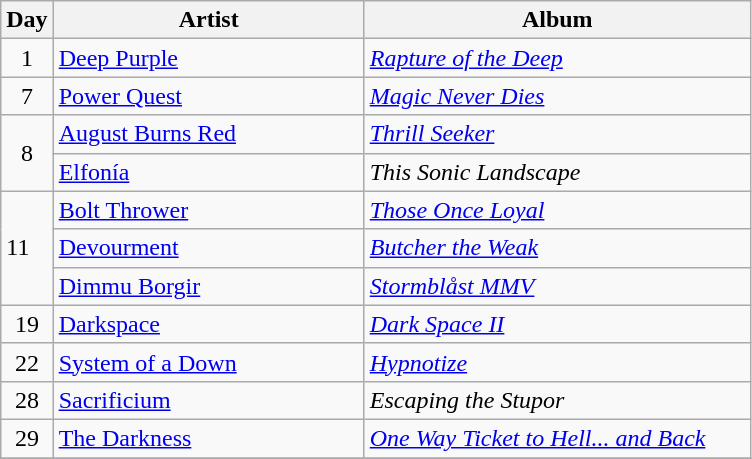<table class="wikitable">
<tr>
<th style="width:20px;">Day</th>
<th style="width:200px;">Artist</th>
<th style="width:250px;">Album</th>
</tr>
<tr>
<td style="text-align:center;">1</td>
<td><a href='#'>Deep Purple</a></td>
<td><em><a href='#'>Rapture of the Deep</a></em></td>
</tr>
<tr>
<td style="text-align:center;">7</td>
<td><a href='#'>Power Quest</a></td>
<td><em><a href='#'>Magic Never Dies</a></em></td>
</tr>
<tr>
<td style="text-align:center;" rowspan="2">8</td>
<td><a href='#'>August Burns Red</a></td>
<td><em><a href='#'>Thrill Seeker</a></em></td>
</tr>
<tr>
<td><a href='#'>Elfonía</a></td>
<td><em>This Sonic Landscape</em></td>
</tr>
<tr>
<td rowspan="3">11</td>
<td><a href='#'>Bolt Thrower</a></td>
<td><em><a href='#'>Those Once Loyal</a></em></td>
</tr>
<tr>
<td><a href='#'>Devourment</a></td>
<td><em><a href='#'>Butcher the Weak</a></em></td>
</tr>
<tr>
<td><a href='#'>Dimmu Borgir</a></td>
<td><em><a href='#'>Stormblåst MMV</a></em></td>
</tr>
<tr>
<td style="text-align:center;">19</td>
<td><a href='#'>Darkspace</a></td>
<td><em><a href='#'>Dark Space II</a></em></td>
</tr>
<tr>
<td style="text-align:center;">22</td>
<td><a href='#'>System of a Down</a></td>
<td><em><a href='#'>Hypnotize</a></em></td>
</tr>
<tr>
<td style="text-align:center;">28</td>
<td><a href='#'>Sacrificium</a></td>
<td><em>Escaping the Stupor</em></td>
</tr>
<tr>
<td style="text-align:center;">29</td>
<td><a href='#'>The Darkness</a></td>
<td><em><a href='#'>One Way Ticket to Hell... and Back</a></em></td>
</tr>
<tr>
</tr>
</table>
